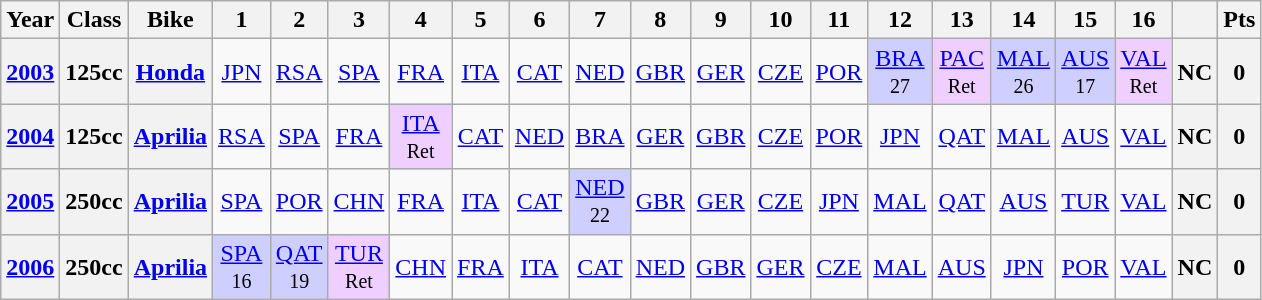<table class="wikitable" style="text-align:center">
<tr>
<th>Year</th>
<th>Class</th>
<th>Bike</th>
<th>1</th>
<th>2</th>
<th>3</th>
<th>4</th>
<th>5</th>
<th>6</th>
<th>7</th>
<th>8</th>
<th>9</th>
<th>10</th>
<th>11</th>
<th>12</th>
<th>13</th>
<th>14</th>
<th>15</th>
<th>16</th>
<th></th>
<th>Pts</th>
</tr>
<tr>
<th><a href='#'>2003</a></th>
<th>125cc</th>
<th><a href='#'>Honda</a></th>
<td><a href='#'>JPN</a></td>
<td><a href='#'>RSA</a></td>
<td><a href='#'>SPA</a></td>
<td><a href='#'>FRA</a></td>
<td><a href='#'>ITA</a></td>
<td><a href='#'>CAT</a></td>
<td><a href='#'>NED</a></td>
<td><a href='#'>GBR</a></td>
<td><a href='#'>GER</a></td>
<td><a href='#'>CZE</a></td>
<td><a href='#'>POR</a></td>
<td style="background:#CFCFFF;"><a href='#'>BRA</a><br><small>27</small></td>
<td style="background:#efcfff;"><a href='#'>PAC</a> <br><small>Ret</small></td>
<td style="background:#CFCFFF;"><a href='#'>MAL</a> <br><small>26</small></td>
<td style="background:#CFCFFF;"><a href='#'>AUS</a> <br><small>17</small></td>
<td style="background:#efcfff;"><a href='#'>VAL</a> <br><small>Ret</small></td>
<th>NC</th>
<th>0</th>
</tr>
<tr>
<th><a href='#'>2004</a></th>
<th>125cc</th>
<th><a href='#'>Aprilia</a></th>
<td><a href='#'>RSA</a></td>
<td><a href='#'>SPA</a></td>
<td><a href='#'>FRA</a></td>
<td style="background:#efcfff;"><a href='#'>ITA</a> <br><small>Ret</small></td>
<td><a href='#'>CAT</a></td>
<td><a href='#'>NED</a></td>
<td><a href='#'>BRA</a></td>
<td><a href='#'>GER</a></td>
<td><a href='#'>GBR</a></td>
<td><a href='#'>CZE</a></td>
<td><a href='#'>POR</a></td>
<td><a href='#'>JPN</a></td>
<td><a href='#'>QAT</a></td>
<td><a href='#'>MAL</a></td>
<td><a href='#'>AUS</a></td>
<td><a href='#'>VAL</a></td>
<th>NC</th>
<th>0</th>
</tr>
<tr>
<th><a href='#'>2005</a></th>
<th>250cc</th>
<th><a href='#'>Aprilia</a></th>
<td><a href='#'>SPA</a></td>
<td><a href='#'>POR</a></td>
<td><a href='#'>CHN</a></td>
<td><a href='#'>FRA</a></td>
<td><a href='#'>ITA</a></td>
<td><a href='#'>CAT</a></td>
<td style="background:#CFCFFF;"><a href='#'>NED</a> <br><small>22</small></td>
<td><a href='#'>GBR</a></td>
<td><a href='#'>GER</a></td>
<td><a href='#'>CZE</a></td>
<td><a href='#'>JPN</a></td>
<td><a href='#'>MAL</a></td>
<td><a href='#'>QAT</a></td>
<td><a href='#'>AUS</a></td>
<td><a href='#'>TUR</a></td>
<td><a href='#'>VAL</a></td>
<th>NC</th>
<th>0</th>
</tr>
<tr>
<th><a href='#'>2006</a></th>
<th>250cc</th>
<th><a href='#'>Aprilia</a></th>
<td style="background:#CFCFFF;"><a href='#'>SPA</a><br><small>16</small></td>
<td style="background:#CFCFFF;"><a href='#'>QAT</a><br><small>19</small></td>
<td style="background:#efcfff;"><a href='#'>TUR</a><br><small>Ret</small></td>
<td><a href='#'>CHN</a></td>
<td><a href='#'>FRA</a></td>
<td><a href='#'>ITA</a></td>
<td><a href='#'>CAT</a></td>
<td><a href='#'>NED</a></td>
<td><a href='#'>GBR</a></td>
<td><a href='#'>GER</a></td>
<td><a href='#'>CZE</a></td>
<td><a href='#'>MAL</a></td>
<td><a href='#'>AUS</a></td>
<td><a href='#'>JPN</a></td>
<td><a href='#'>POR</a></td>
<td><a href='#'>VAL</a></td>
<th>NC</th>
<th>0</th>
</tr>
</table>
